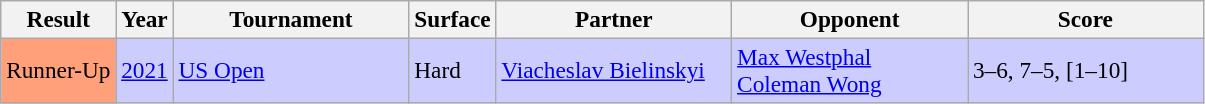<table class="sortable wikitable" style=font-size:97%>
<tr>
<th>Result</th>
<th>Year</th>
<th width=150>Tournament</th>
<th>Surface</th>
<th width=150>Partner</th>
<th width=150>Opponent</th>
<th width=150>Score</th>
</tr>
<tr style="background:#ccccff;">
<td bgcolor=FFA07A>Runner-Up</td>
<td><a href='#'>2021</a></td>
<td><a href='#'>US Open</a></td>
<td>Hard</td>
<td> <a href='#'>Viacheslav Bielinskyi</a></td>
<td> <a href='#'>Max Westphal</a> <br>  <a href='#'>Coleman Wong</a></td>
<td>3–6, 7–5, [1–10]</td>
</tr>
</table>
